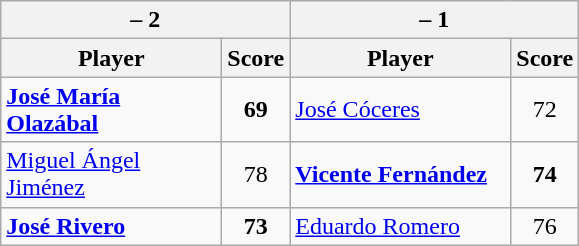<table class=wikitable>
<tr>
<th colspan=2> – 2</th>
<th colspan=2> – 1</th>
</tr>
<tr>
<th width=140>Player</th>
<th>Score</th>
<th width=140>Player</th>
<th>Score</th>
</tr>
<tr>
<td><strong><a href='#'>José María Olazábal</a></strong></td>
<td align=center><strong>69</strong></td>
<td><a href='#'>José Cóceres</a></td>
<td align=center>72</td>
</tr>
<tr>
<td><a href='#'>Miguel Ángel Jiménez</a></td>
<td align=center>78</td>
<td><strong><a href='#'>Vicente Fernández</a></strong></td>
<td align=center><strong>74</strong></td>
</tr>
<tr>
<td><strong><a href='#'>José Rivero</a></strong></td>
<td align=center><strong>73</strong></td>
<td><a href='#'>Eduardo Romero</a></td>
<td align=center>76</td>
</tr>
</table>
